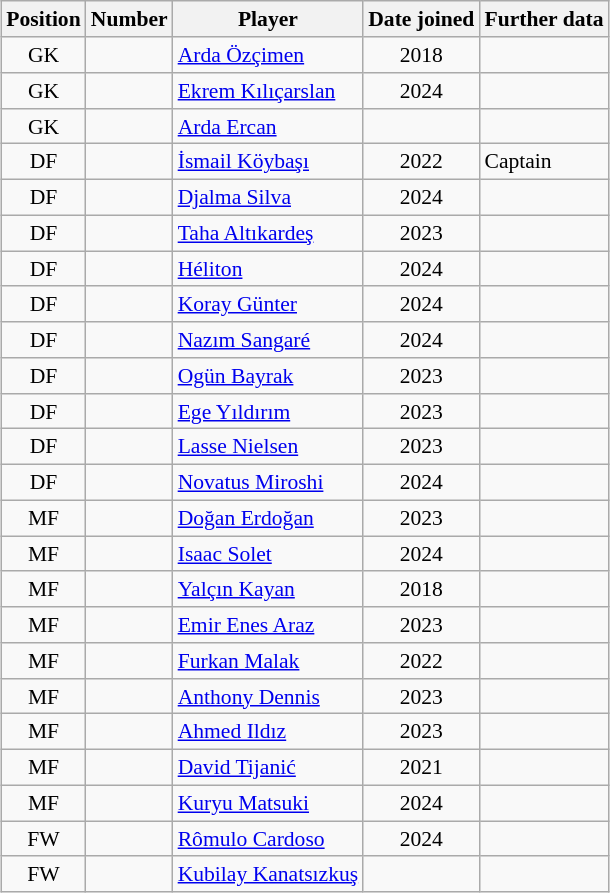<table>
<tr valign=top style="font-size:90%">
<td><br><table class="wikitable sortable">
<tr>
<th>Position</th>
<th>Number</th>
<th>Player</th>
<th>Date joined</th>
<th>Further data</th>
</tr>
<tr>
<td align="center">GK</td>
<td></td>
<td> <a href='#'>Arda Özçimen</a></td>
<td align="center">2018</td>
<td></td>
</tr>
<tr>
<td align="center">GK</td>
<td></td>
<td> <a href='#'>Ekrem Kılıçarslan</a></td>
<td align="center">2024</td>
<td></td>
</tr>
<tr>
<td align="center">GK</td>
<td></td>
<td> <a href='#'>Arda Ercan</a></td>
<td align="center"></td>
<td></td>
</tr>
<tr>
<td align="center">DF</td>
<td></td>
<td> <a href='#'>İsmail Köybaşı</a></td>
<td align="center">2022</td>
<td>Captain</td>
</tr>
<tr>
<td align="center">DF</td>
<td></td>
<td> <a href='#'>Djalma Silva</a></td>
<td align="center">2024</td>
<td></td>
</tr>
<tr>
<td align="center">DF</td>
<td></td>
<td> <a href='#'>Taha Altıkardeş</a></td>
<td align="center">2023</td>
<td></td>
</tr>
<tr>
<td align="center">DF</td>
<td></td>
<td> <a href='#'>Héliton</a></td>
<td align="center">2024</td>
<td></td>
</tr>
<tr>
<td align="center">DF</td>
<td></td>
<td> <a href='#'>Koray Günter</a></td>
<td align="center">2024</td>
<td></td>
</tr>
<tr>
<td align="center">DF</td>
<td></td>
<td> <a href='#'>Nazım Sangaré</a></td>
<td align="center">2024</td>
<td></td>
</tr>
<tr>
<td align="center">DF</td>
<td></td>
<td> <a href='#'>Ogün Bayrak</a></td>
<td align="center">2023</td>
<td></td>
</tr>
<tr>
<td align="center">DF</td>
<td></td>
<td> <a href='#'>Ege Yıldırım</a></td>
<td align="center">2023</td>
<td></td>
</tr>
<tr>
<td align="center">DF</td>
<td></td>
<td> <a href='#'>Lasse Nielsen</a></td>
<td align="center">2023</td>
<td></td>
</tr>
<tr>
<td align="center">DF</td>
<td></td>
<td> <a href='#'>Novatus Miroshi</a></td>
<td align="center">2024</td>
<td></td>
</tr>
<tr>
<td align="center">MF</td>
<td></td>
<td> <a href='#'>Doğan Erdoğan</a></td>
<td align="center">2023</td>
<td></td>
</tr>
<tr>
<td align="center">MF</td>
<td></td>
<td> <a href='#'>Isaac Solet</a></td>
<td align="center">2024</td>
<td></td>
</tr>
<tr>
<td align="center">MF</td>
<td></td>
<td> <a href='#'>Yalçın Kayan</a></td>
<td align="center">2018</td>
<td></td>
</tr>
<tr>
<td align="center">MF</td>
<td></td>
<td> <a href='#'>Emir Enes Araz</a></td>
<td align="center">2023</td>
<td></td>
</tr>
<tr>
<td align="center">MF</td>
<td></td>
<td> <a href='#'>Furkan Malak</a></td>
<td align="center">2022</td>
<td></td>
</tr>
<tr>
<td align="center">MF</td>
<td></td>
<td> <a href='#'>Anthony Dennis</a></td>
<td align="center">2023</td>
<td></td>
</tr>
<tr>
<td align="center">MF</td>
<td></td>
<td> <a href='#'>Ahmed Ildız</a></td>
<td align="center">2023</td>
<td></td>
</tr>
<tr>
<td align="center">MF</td>
<td></td>
<td> <a href='#'>David Tijanić</a></td>
<td align="center">2021</td>
<td></td>
</tr>
<tr>
<td align="center">MF</td>
<td></td>
<td> <a href='#'>Kuryu Matsuki</a></td>
<td align="center">2024</td>
<td></td>
</tr>
<tr>
<td align="center">FW</td>
<td></td>
<td> <a href='#'>Rômulo Cardoso</a></td>
<td align="center">2024</td>
<td></td>
</tr>
<tr>
<td align="center">FW</td>
<td></td>
<td> <a href='#'>Kubilay Kanatsızkuş</a></td>
<td align="center"></td>
<td></td>
</tr>
</table>
</td>
</tr>
</table>
